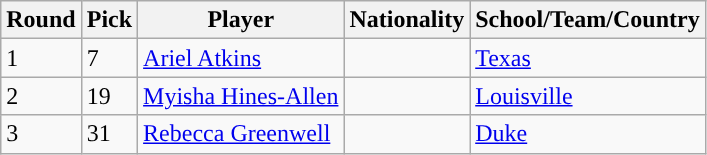<table class="wikitable">
<tr>
<th>Round</th>
<th>Pick</th>
<th>Player</th>
<th>Nationality</th>
<th>School/Team/Country</th>
</tr>
<tr>
<td>1</td>
<td>7</td>
<td><a href='#'>Ariel Atkins</a></td>
<td></td>
<td><a href='#'>Texas</a></td>
</tr>
<tr>
<td>2</td>
<td>19</td>
<td><a href='#'>Myisha Hines-Allen</a></td>
<td></td>
<td><a href='#'>Louisville</a></td>
</tr>
<tr>
<td>3</td>
<td>31</td>
<td><a href='#'>Rebecca Greenwell</a></td>
<td></td>
<td><a href='#'>Duke</a></td>
</tr>
</table>
